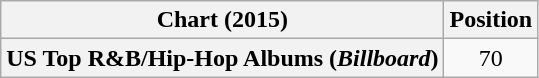<table class="wikitable plainrowheaders" style="text-align:center">
<tr>
<th scope="col">Chart (2015)</th>
<th scope="col">Position</th>
</tr>
<tr>
<th scope="row">US Top R&B/Hip-Hop Albums (<em>Billboard</em>)</th>
<td>70</td>
</tr>
</table>
